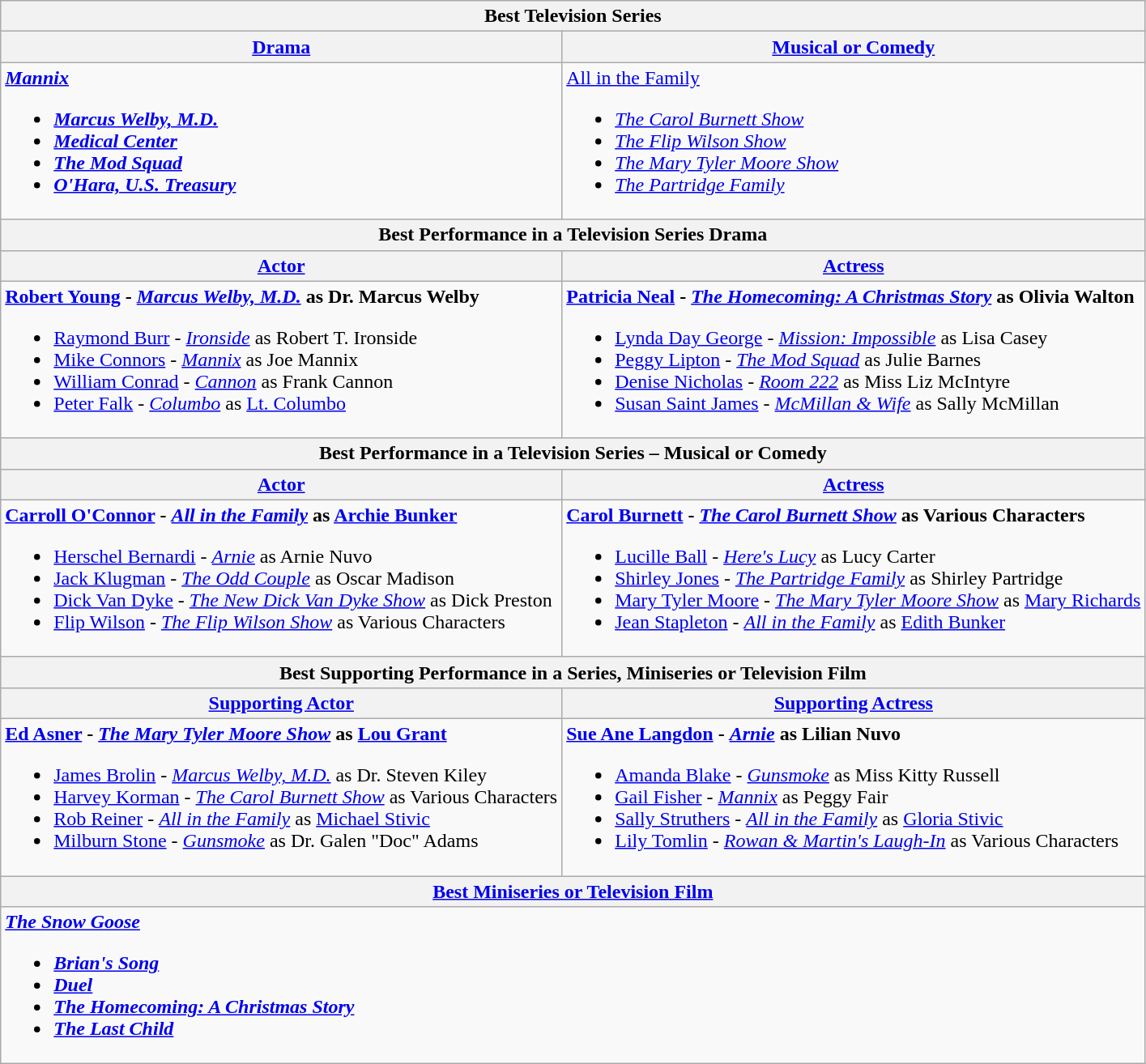<table class="wikitable">
<tr>
<th colspan="2">Best Television Series</th>
</tr>
<tr>
<th><a href='#'>Drama</a></th>
<th><a href='#'>Musical or Comedy</a></th>
</tr>
<tr>
<td><strong> <em><a href='#'>Mannix</a><strong><em><br><ul><li></em><a href='#'>Marcus Welby, M.D.</a><em></li><li></em><a href='#'>Medical Center</a><em></li><li></em><a href='#'>The Mod Squad</a><em></li><li></em><a href='#'>O'Hara, U.S. Treasury</a><em></li></ul></td>
<td></strong> </em><a href='#'>All in the Family</a></em></strong><br><ul><li><em><a href='#'>The Carol Burnett Show</a></em></li><li><em><a href='#'>The Flip Wilson Show</a></em></li><li><em><a href='#'>The Mary Tyler Moore Show</a></em></li><li><em><a href='#'>The Partridge Family</a></em></li></ul></td>
</tr>
<tr>
<th colspan="2">Best Performance in a Television Series  Drama</th>
</tr>
<tr>
<th><a href='#'>Actor</a></th>
<th><a href='#'>Actress</a></th>
</tr>
<tr>
<td><strong> <a href='#'>Robert Young</a> - <em><a href='#'>Marcus Welby, M.D.</a></em> as Dr. Marcus Welby</strong><br><ul><li><a href='#'>Raymond Burr</a> - <em><a href='#'>Ironside</a></em> as Robert T. Ironside</li><li><a href='#'>Mike Connors</a> - <em><a href='#'>Mannix</a></em> as Joe Mannix</li><li><a href='#'>William Conrad</a> - <em><a href='#'>Cannon</a></em> as Frank Cannon</li><li><a href='#'>Peter Falk</a> - <em><a href='#'>Columbo</a></em> as <a href='#'>Lt. Columbo</a></li></ul></td>
<td><strong> <a href='#'>Patricia Neal</a> - <em><a href='#'>The Homecoming: A Christmas Story</a></em> as Olivia Walton</strong><br><ul><li><a href='#'>Lynda Day George</a> - <em><a href='#'>Mission: Impossible</a></em> as Lisa Casey</li><li><a href='#'>Peggy Lipton</a> - <em><a href='#'>The Mod Squad</a></em> as Julie Barnes</li><li><a href='#'>Denise Nicholas</a> - <em><a href='#'>Room 222</a></em> as Miss Liz McIntyre</li><li><a href='#'>Susan Saint James</a> - <em><a href='#'>McMillan & Wife</a></em> as Sally McMillan</li></ul></td>
</tr>
<tr>
<th colspan="2">Best Performance in a Television Series – Musical or Comedy</th>
</tr>
<tr>
<th><a href='#'>Actor</a></th>
<th><a href='#'>Actress</a></th>
</tr>
<tr>
<td><strong> <a href='#'>Carroll O'Connor</a> - <em><a href='#'>All in the Family</a></em> as <a href='#'>Archie Bunker</a></strong><br><ul><li><a href='#'>Herschel Bernardi</a> - <em><a href='#'>Arnie</a></em> as Arnie Nuvo</li><li><a href='#'>Jack Klugman</a> - <em><a href='#'>The Odd Couple</a></em> as Oscar Madison</li><li><a href='#'>Dick Van Dyke</a> - <em><a href='#'>The New Dick Van Dyke Show</a></em> as Dick Preston</li><li><a href='#'>Flip Wilson</a> - <em><a href='#'>The Flip Wilson Show</a></em> as Various Characters</li></ul></td>
<td><strong> <a href='#'>Carol Burnett</a> - <em><a href='#'>The Carol Burnett Show</a></em> as Various Characters</strong><br><ul><li><a href='#'>Lucille Ball</a> - <em><a href='#'>Here's Lucy</a></em> as Lucy Carter</li><li><a href='#'>Shirley Jones</a> - <em><a href='#'>The Partridge Family</a></em> as Shirley Partridge</li><li><a href='#'>Mary Tyler Moore</a> - <em><a href='#'>The Mary Tyler Moore Show</a></em> as <a href='#'>Mary Richards</a></li><li><a href='#'>Jean Stapleton</a> - <em><a href='#'>All in the Family</a></em> as <a href='#'>Edith Bunker</a></li></ul></td>
</tr>
<tr>
<th colspan="2">Best Supporting Performance in a Series, Miniseries or Television Film</th>
</tr>
<tr>
<th><a href='#'>Supporting Actor</a></th>
<th><a href='#'>Supporting Actress</a></th>
</tr>
<tr>
<td><strong> <a href='#'>Ed Asner</a> - <em><a href='#'>The Mary Tyler Moore Show</a></em> as <a href='#'>Lou Grant</a></strong><br><ul><li><a href='#'>James Brolin</a> - <em><a href='#'>Marcus Welby, M.D.</a></em> as Dr. Steven Kiley</li><li><a href='#'>Harvey Korman</a> - <em><a href='#'>The Carol Burnett Show</a></em> as Various Characters</li><li><a href='#'>Rob Reiner</a> - <em><a href='#'>All in the Family</a></em> as <a href='#'>Michael Stivic</a></li><li><a href='#'>Milburn Stone</a> - <em><a href='#'>Gunsmoke</a></em> as Dr. Galen "Doc" Adams</li></ul></td>
<td><strong><a href='#'>Sue Ane Langdon</a> - <em><a href='#'>Arnie</a></em> as Lilian Nuvo</strong><br><ul><li><a href='#'>Amanda Blake</a> - <em><a href='#'>Gunsmoke</a></em> as Miss Kitty Russell</li><li><a href='#'>Gail Fisher</a> - <em><a href='#'>Mannix</a></em> as Peggy Fair</li><li><a href='#'>Sally Struthers</a> - <em><a href='#'>All in the Family</a></em> as <a href='#'>Gloria Stivic</a></li><li><a href='#'>Lily Tomlin</a> - <em><a href='#'>Rowan & Martin's Laugh-In</a></em> as Various Characters</li></ul></td>
</tr>
<tr>
<th colspan="2"><a href='#'>Best Miniseries or Television Film</a></th>
</tr>
<tr>
<td colspan="2"><strong> <em><a href='#'>The Snow Goose</a><strong><em><br><ul><li></em><a href='#'>Brian's Song</a><em></li><li></em><a href='#'>Duel</a><em></li><li></em><a href='#'>The Homecoming: A Christmas Story</a><em></li><li></em><a href='#'>The Last Child</a><em></li></ul></td>
</tr>
</table>
